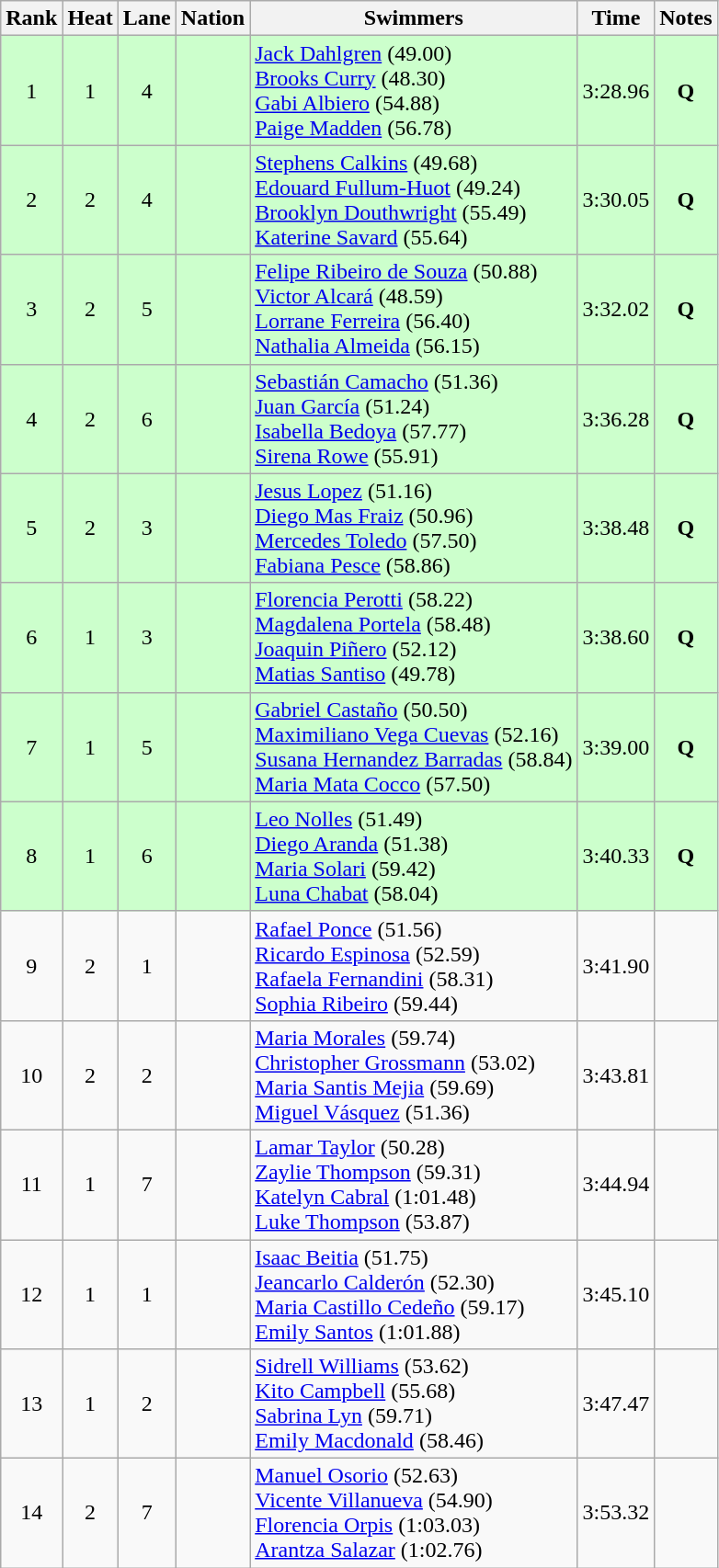<table class="wikitable sortable" style="text-align:center">
<tr>
<th>Rank</th>
<th>Heat</th>
<th>Lane</th>
<th>Nation</th>
<th>Swimmers</th>
<th>Time</th>
<th>Notes</th>
</tr>
<tr bgcolor="ccffcc">
<td>1</td>
<td>1</td>
<td>4</td>
<td align="left"></td>
<td align="left"><a href='#'>Jack Dahlgren</a> (49.00)<br><a href='#'>Brooks Curry</a> (48.30)<br><a href='#'>Gabi Albiero</a> (54.88)<br><a href='#'>Paige Madden</a> (56.78)</td>
<td>3:28.96</td>
<td><strong>Q</strong></td>
</tr>
<tr bgcolor="ccffcc">
<td>2</td>
<td>2</td>
<td>4</td>
<td align="left"></td>
<td align="left"><a href='#'>Stephens Calkins</a> (49.68)<br><a href='#'>Edouard Fullum-Huot</a> (49.24)<br><a href='#'>Brooklyn Douthwright</a> (55.49)<br><a href='#'>Katerine Savard</a> (55.64)</td>
<td>3:30.05</td>
<td><strong>Q</strong></td>
</tr>
<tr bgcolor="ccffcc">
<td>3</td>
<td>2</td>
<td>5</td>
<td align="left"></td>
<td align="left"><a href='#'>Felipe Ribeiro de Souza</a> (50.88)<br><a href='#'>Victor Alcará</a> (48.59)<br><a href='#'>Lorrane Ferreira</a> (56.40)<br><a href='#'>Nathalia Almeida</a> (56.15)</td>
<td>3:32.02</td>
<td><strong>Q</strong></td>
</tr>
<tr bgcolor="ccffcc">
<td>4</td>
<td>2</td>
<td>6</td>
<td align="left"></td>
<td align="left"><a href='#'>Sebastián Camacho</a> (51.36)<br><a href='#'>Juan García</a> (51.24)<br><a href='#'>Isabella Bedoya</a> (57.77)<br><a href='#'>Sirena Rowe</a> (55.91)</td>
<td>3:36.28</td>
<td><strong>Q</strong></td>
</tr>
<tr bgcolor="ccffcc">
<td>5</td>
<td>2</td>
<td>3</td>
<td align="left"></td>
<td align="left"><a href='#'>Jesus Lopez</a> (51.16)<br><a href='#'>Diego Mas Fraiz</a> (50.96)<br><a href='#'>Mercedes Toledo</a> (57.50)<br><a href='#'>Fabiana Pesce</a> (58.86)</td>
<td>3:38.48</td>
<td><strong>Q</strong></td>
</tr>
<tr bgcolor="ccffcc">
<td>6</td>
<td>1</td>
<td>3</td>
<td align="left"></td>
<td align="left"><a href='#'>Florencia Perotti</a> (58.22)<br><a href='#'>Magdalena Portela</a> (58.48)<br><a href='#'>Joaquin Piñero</a> (52.12)<br><a href='#'>Matias Santiso</a> (49.78)</td>
<td>3:38.60</td>
<td><strong>Q</strong></td>
</tr>
<tr bgcolor="ccffcc">
<td>7</td>
<td>1</td>
<td>5</td>
<td align="left"></td>
<td align="left"><a href='#'>Gabriel Castaño</a> (50.50)<br><a href='#'>Maximiliano Vega Cuevas</a> (52.16)<br><a href='#'>Susana Hernandez Barradas</a> (58.84)<br><a href='#'>Maria Mata Cocco</a> (57.50)</td>
<td>3:39.00</td>
<td><strong>Q</strong></td>
</tr>
<tr bgcolor="ccffcc">
<td>8</td>
<td>1</td>
<td>6</td>
<td align="left"></td>
<td align="left"><a href='#'>Leo Nolles</a> (51.49)<br><a href='#'>Diego Aranda</a> (51.38)<br><a href='#'>Maria Solari</a> (59.42)<br><a href='#'>Luna Chabat</a> (58.04)</td>
<td>3:40.33</td>
<td><strong>Q</strong></td>
</tr>
<tr>
<td>9</td>
<td>2</td>
<td>1</td>
<td align="left"></td>
<td align="left"><a href='#'>Rafael Ponce</a> (51.56)<br><a href='#'>Ricardo Espinosa</a> (52.59)<br><a href='#'>Rafaela Fernandini</a> (58.31)<br><a href='#'>Sophia Ribeiro</a> (59.44)</td>
<td>3:41.90</td>
<td></td>
</tr>
<tr>
<td>10</td>
<td>2</td>
<td>2</td>
<td align="left"></td>
<td align="left"><a href='#'>Maria Morales</a> (59.74)<br><a href='#'>Christopher Grossmann</a> (53.02)<br><a href='#'>Maria Santis Mejia</a> (59.69)<br><a href='#'>Miguel Vásquez</a> (51.36)</td>
<td>3:43.81</td>
<td></td>
</tr>
<tr>
<td>11</td>
<td>1</td>
<td>7</td>
<td align="left"></td>
<td align="left"><a href='#'>Lamar Taylor</a> (50.28)<br><a href='#'>Zaylie Thompson</a> (59.31)<br><a href='#'>Katelyn Cabral</a> (1:01.48)<br><a href='#'>Luke Thompson</a> (53.87)</td>
<td>3:44.94</td>
<td></td>
</tr>
<tr>
<td>12</td>
<td>1</td>
<td>1</td>
<td align="left"></td>
<td align="left"><a href='#'>Isaac Beitia</a> (51.75)<br><a href='#'>Jeancarlo Calderón</a> (52.30)<br><a href='#'>Maria Castillo Cedeño</a> (59.17)<br><a href='#'>Emily Santos</a> (1:01.88)</td>
<td>3:45.10</td>
<td></td>
</tr>
<tr>
<td>13</td>
<td>1</td>
<td>2</td>
<td align="left"></td>
<td align="left"><a href='#'>Sidrell Williams</a> (53.62)<br><a href='#'>Kito Campbell</a> (55.68)<br><a href='#'>Sabrina Lyn</a> (59.71)<br><a href='#'>Emily Macdonald</a> (58.46)</td>
<td>3:47.47</td>
<td></td>
</tr>
<tr>
<td>14</td>
<td>2</td>
<td>7</td>
<td align="left"></td>
<td align="left"><a href='#'>Manuel Osorio</a> (52.63)<br><a href='#'>Vicente Villanueva</a> (54.90)<br><a href='#'>Florencia Orpis</a> (1:03.03)<br><a href='#'>Arantza Salazar</a> (1:02.76)</td>
<td>3:53.32</td>
<td></td>
</tr>
</table>
